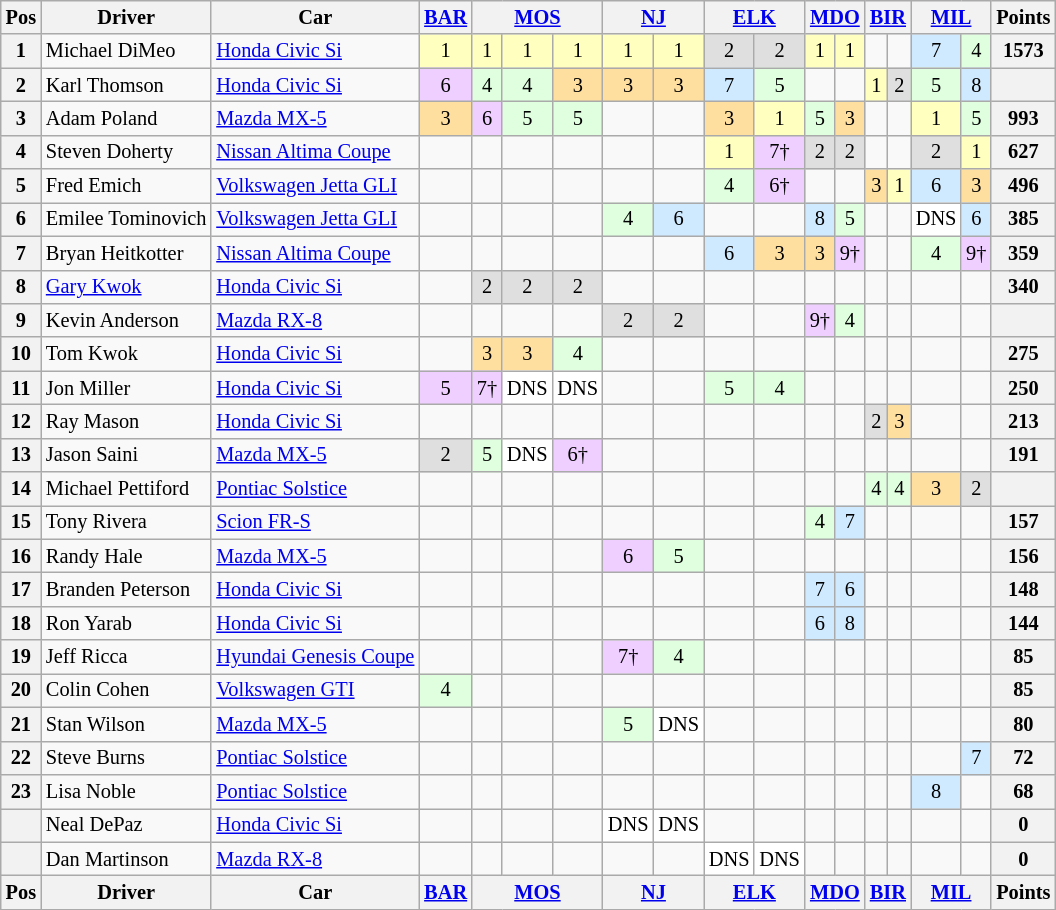<table class="wikitable" style="font-size:85%; text-align:center">
<tr valign="top">
<th valign="middle">Pos</th>
<th valign="middle">Driver</th>
<th valign="middle">Car</th>
<th><a href='#'>BAR</a></th>
<th colspan=3><a href='#'>MOS</a></th>
<th colspan=2><a href='#'>NJ</a></th>
<th colspan=2><a href='#'>ELK</a></th>
<th colspan=2><a href='#'>MDO</a></th>
<th colspan=2><a href='#'>BIR</a></th>
<th colspan=2><a href='#'>MIL</a></th>
<th valign="middle">Points</th>
</tr>
<tr>
<th>1</th>
<td align="left"> Michael DiMeo</td>
<td align="left"><a href='#'>Honda Civic Si</a></td>
<td style="background:#FFFFBF;">1</td>
<td style="background:#FFFFBF;">1</td>
<td style="background:#FFFFBF;">1</td>
<td style="background:#FFFFBF;">1</td>
<td style="background:#FFFFBF;">1</td>
<td style="background:#FFFFBF;">1</td>
<td style="background:#DFDFDF;">2</td>
<td style="background:#DFDFDF;">2</td>
<td style="background:#FFFFBF;">1</td>
<td style="background:#FFFFBF;">1</td>
<td></td>
<td></td>
<td style="background:#CFEAFF;">7</td>
<td style="background:#DFFFDF;">4</td>
<th>1573</th>
</tr>
<tr>
<th>2</th>
<td align="left"> Karl Thomson</td>
<td align="left"><a href='#'>Honda Civic Si</a></td>
<td style="background:#EFCFFF;">6</td>
<td style="background:#DFFFDF;">4</td>
<td style="background:#DFFFDF;">4</td>
<td style="background:#FFDF9F;">3</td>
<td style="background:#FFDF9F;">3</td>
<td style="background:#FFDF9F;">3</td>
<td style="background:#CFEAFF;">7</td>
<td style="background:#DFFFDF;">5</td>
<td></td>
<td></td>
<td style="background:#FFFFBF;">1</td>
<td style="background:#DFDFDF;">2</td>
<td style="background:#DFFFDF;">5</td>
<td style="background:#CFEAFF;">8</td>
<th></th>
</tr>
<tr>
<th>3</th>
<td align="left"> Adam Poland</td>
<td align="left"><a href='#'>Mazda MX-5</a></td>
<td style="background:#FFDF9F;">3</td>
<td style="background:#EFCFFF;">6</td>
<td style="background:#DFFFDF;">5</td>
<td style="background:#DFFFDF;">5</td>
<td></td>
<td></td>
<td style="background:#FFDF9F;">3</td>
<td style="background:#FFFFBF;">1</td>
<td style="background:#DFFFDF;">5</td>
<td style="background:#FFDF9F;">3</td>
<td></td>
<td></td>
<td style="background:#FFFFBF;">1</td>
<td style="background:#DFFFDF;">5</td>
<th>993</th>
</tr>
<tr>
<th>4</th>
<td align="left"> Steven Doherty</td>
<td align="left"><a href='#'>Nissan Altima Coupe</a></td>
<td></td>
<td></td>
<td></td>
<td></td>
<td></td>
<td></td>
<td style="background:#FFFFBF;">1</td>
<td style="background:#EFCFFF;">7†</td>
<td style="background:#DFDFDF;">2</td>
<td style="background:#DFDFDF;">2</td>
<td></td>
<td></td>
<td style="background:#DFDFDF;">2</td>
<td style="background:#FFFFBF;">1</td>
<th>627</th>
</tr>
<tr>
<th>5</th>
<td align="left"> Fred Emich</td>
<td align="left"><a href='#'>Volkswagen Jetta GLI</a></td>
<td></td>
<td></td>
<td></td>
<td></td>
<td></td>
<td></td>
<td style="background:#DFFFDF;">4</td>
<td style="background:#EFCFFF;">6†</td>
<td></td>
<td></td>
<td style="background:#FFDF9F;">3</td>
<td style="background:#FFFFBF;">1</td>
<td style="background:#CFEAFF;">6</td>
<td style="background:#FFDF9F;">3</td>
<th>496</th>
</tr>
<tr>
<th>6</th>
<td align="left"> Emilee Tominovich</td>
<td align="left"><a href='#'>Volkswagen Jetta GLI</a></td>
<td></td>
<td></td>
<td></td>
<td></td>
<td style="background:#DFFFDF;">4</td>
<td style="background:#CFEAFF;">6</td>
<td></td>
<td></td>
<td style="background:#CFEAFF;">8</td>
<td style="background:#DFFFDF;">5</td>
<td></td>
<td></td>
<td style="background:#FFFFFF;">DNS</td>
<td style="background:#CFEAFF;">6</td>
<th>385</th>
</tr>
<tr>
<th>7</th>
<td align="left"> Bryan Heitkotter</td>
<td align="left"><a href='#'>Nissan Altima Coupe</a></td>
<td></td>
<td></td>
<td></td>
<td></td>
<td></td>
<td></td>
<td style="background:#CFEAFF;">6</td>
<td style="background:#FFDF9F;">3</td>
<td style="background:#FFDF9F;">3</td>
<td style="background:#EFCFFF;">9†</td>
<td></td>
<td></td>
<td style="background:#DFFFDF;">4</td>
<td style="background:#EFCFFF;">9†</td>
<th>359</th>
</tr>
<tr>
<th>8</th>
<td align="left"> <a href='#'>Gary Kwok</a></td>
<td align="left"><a href='#'>Honda Civic Si</a></td>
<td></td>
<td style="background:#DFDFDF;">2</td>
<td style="background:#DFDFDF;">2</td>
<td style="background:#DFDFDF;">2</td>
<td></td>
<td></td>
<td></td>
<td></td>
<td></td>
<td></td>
<td></td>
<td></td>
<td></td>
<td></td>
<th>340</th>
</tr>
<tr>
<th>9</th>
<td align="left"> Kevin Anderson</td>
<td align="left"><a href='#'>Mazda RX-8</a></td>
<td></td>
<td></td>
<td></td>
<td></td>
<td style="background:#DFDFDF;">2</td>
<td style="background:#DFDFDF;">2</td>
<td></td>
<td></td>
<td style="background:#EFCFFF;">9†</td>
<td style="background:#DFFFDF;">4</td>
<td></td>
<td></td>
<td></td>
<td></td>
<th></th>
</tr>
<tr>
<th>10</th>
<td align="left"> Tom Kwok</td>
<td align="left"><a href='#'>Honda Civic Si</a></td>
<td></td>
<td style="background:#FFDF9F;">3</td>
<td style="background:#FFDF9F;">3</td>
<td style="background:#DFFFDF;">4</td>
<td></td>
<td></td>
<td></td>
<td></td>
<td></td>
<td></td>
<td></td>
<td></td>
<td></td>
<td></td>
<th>275</th>
</tr>
<tr>
<th>11</th>
<td align="left"> Jon Miller</td>
<td align="left"><a href='#'>Honda Civic Si</a></td>
<td style="background:#EFCFFF;">5</td>
<td style="background:#EFCFFF;">7†</td>
<td style="background:#FFFFFF;">DNS</td>
<td style="background:#FFFFFF;">DNS</td>
<td></td>
<td></td>
<td style="background:#DFFFDF;">5</td>
<td style="background:#DFFFDF;">4</td>
<td></td>
<td></td>
<td></td>
<td></td>
<td></td>
<td></td>
<th>250</th>
</tr>
<tr>
<th>12</th>
<td align="left"> Ray Mason</td>
<td align="left"><a href='#'>Honda Civic Si</a></td>
<td></td>
<td></td>
<td></td>
<td></td>
<td></td>
<td></td>
<td></td>
<td></td>
<td></td>
<td></td>
<td style="background:#DFDFDF;">2</td>
<td style="background:#FFDF9F;">3</td>
<td></td>
<td></td>
<th>213</th>
</tr>
<tr>
<th>13</th>
<td align="left"> Jason Saini</td>
<td align="left"><a href='#'>Mazda MX-5</a></td>
<td style="background:#DFDFDF;">2</td>
<td style="background:#DFFFDF;">5</td>
<td style="background:#FFFFFF;">DNS</td>
<td style="background:#EFCFFF;">6†</td>
<td></td>
<td></td>
<td></td>
<td></td>
<td></td>
<td></td>
<td></td>
<td></td>
<td></td>
<td></td>
<th>191</th>
</tr>
<tr>
<th>14</th>
<td align="left"> Michael Pettiford</td>
<td align="left"><a href='#'>Pontiac Solstice</a></td>
<td></td>
<td></td>
<td></td>
<td></td>
<td></td>
<td></td>
<td></td>
<td></td>
<td></td>
<td></td>
<td style="background:#DFFFDF;">4</td>
<td style="background:#DFFFDF;">4</td>
<td style="background:#FFDF9F;">3</td>
<td style="background:#DFDFDF;">2</td>
<th></th>
</tr>
<tr>
<th>15</th>
<td align="left"> Tony Rivera</td>
<td align="left"><a href='#'>Scion FR-S</a></td>
<td></td>
<td></td>
<td></td>
<td></td>
<td></td>
<td></td>
<td></td>
<td></td>
<td style="background:#DFFFDF;">4</td>
<td style="background:#CFEAFF;">7</td>
<td></td>
<td></td>
<td></td>
<td></td>
<th>157</th>
</tr>
<tr>
<th>16</th>
<td align="left"> Randy Hale</td>
<td align="left"><a href='#'>Mazda MX-5</a></td>
<td></td>
<td></td>
<td></td>
<td></td>
<td style="background:#EFCFFF;">6</td>
<td style="background:#DFFFDF;">5</td>
<td></td>
<td></td>
<td></td>
<td></td>
<td></td>
<td></td>
<td></td>
<td></td>
<th>156</th>
</tr>
<tr>
<th>17</th>
<td align="left"> Branden Peterson</td>
<td align="left"><a href='#'>Honda Civic Si</a></td>
<td></td>
<td></td>
<td></td>
<td></td>
<td></td>
<td></td>
<td></td>
<td></td>
<td style="background:#CFEAFF;">7</td>
<td style="background:#CFEAFF;">6</td>
<td></td>
<td></td>
<td></td>
<td></td>
<th>148</th>
</tr>
<tr>
<th>18</th>
<td align="left"> Ron Yarab</td>
<td align="left"><a href='#'>Honda Civic Si</a></td>
<td></td>
<td></td>
<td></td>
<td></td>
<td></td>
<td></td>
<td></td>
<td></td>
<td style="background:#CFEAFF;">6</td>
<td style="background:#CFEAFF;">8</td>
<td></td>
<td></td>
<td></td>
<td></td>
<th>144</th>
</tr>
<tr>
<th>19</th>
<td align="left"> Jeff Ricca</td>
<td align="left"><a href='#'>Hyundai Genesis Coupe</a></td>
<td></td>
<td></td>
<td></td>
<td></td>
<td style="background:#EFCFFF;">7†</td>
<td style="background:#DFFFDF;">4</td>
<td></td>
<td></td>
<td></td>
<td></td>
<td></td>
<td></td>
<td></td>
<td></td>
<th>85</th>
</tr>
<tr>
<th>20</th>
<td align="left"> Colin Cohen</td>
<td align="left"><a href='#'>Volkswagen GTI</a></td>
<td style="background:#DFFFDF;">4</td>
<td></td>
<td></td>
<td></td>
<td></td>
<td></td>
<td></td>
<td></td>
<td></td>
<td></td>
<td></td>
<td></td>
<td></td>
<td></td>
<th>85</th>
</tr>
<tr>
<th>21</th>
<td align="left"> Stan Wilson</td>
<td align="left"><a href='#'>Mazda MX-5</a></td>
<td></td>
<td></td>
<td></td>
<td></td>
<td style="background:#DFFFDF;">5</td>
<td style="background:#FFFFFF;">DNS</td>
<td></td>
<td></td>
<td></td>
<td></td>
<td></td>
<td></td>
<td></td>
<td></td>
<th>80</th>
</tr>
<tr>
<th>22</th>
<td align="left"> Steve Burns</td>
<td align="left"><a href='#'>Pontiac Solstice</a></td>
<td></td>
<td></td>
<td></td>
<td></td>
<td></td>
<td></td>
<td></td>
<td></td>
<td></td>
<td></td>
<td></td>
<td></td>
<td></td>
<td style="background:#CFEAFF;">7</td>
<th>72</th>
</tr>
<tr>
<th>23</th>
<td align="left"> Lisa Noble</td>
<td align="left"><a href='#'>Pontiac Solstice</a></td>
<td></td>
<td></td>
<td></td>
<td></td>
<td></td>
<td></td>
<td></td>
<td></td>
<td></td>
<td></td>
<td></td>
<td></td>
<td style="background:#CFEAFF;">8</td>
<td></td>
<th>68</th>
</tr>
<tr>
<th></th>
<td align="left"> Neal DePaz</td>
<td align="left"><a href='#'>Honda Civic Si</a></td>
<td></td>
<td></td>
<td></td>
<td></td>
<td style="background:#FFFFFF;">DNS</td>
<td style="background:#FFFFFF;">DNS</td>
<td></td>
<td></td>
<td></td>
<td></td>
<td></td>
<td></td>
<td></td>
<td></td>
<th>0</th>
</tr>
<tr>
<th></th>
<td align="left"> Dan Martinson</td>
<td align="left"><a href='#'>Mazda RX-8</a></td>
<td></td>
<td></td>
<td></td>
<td></td>
<td></td>
<td></td>
<td style="background:#FFFFFF;">DNS</td>
<td style="background:#FFFFFF;">DNS</td>
<td></td>
<td></td>
<td></td>
<td></td>
<td></td>
<td></td>
<th>0</th>
</tr>
<tr style="background: #f9f9f9;" valign="top">
<th valign="middle">Pos</th>
<th valign="middle">Driver</th>
<th valign="middle">Car</th>
<th><a href='#'>BAR</a></th>
<th colspan=3><a href='#'>MOS</a></th>
<th colspan=2><a href='#'>NJ</a></th>
<th colspan=2><a href='#'>ELK</a></th>
<th colspan=2><a href='#'>MDO</a></th>
<th colspan=2><a href='#'>BIR</a></th>
<th colspan=2><a href='#'>MIL</a></th>
<th valign="middle">Points</th>
</tr>
</table>
